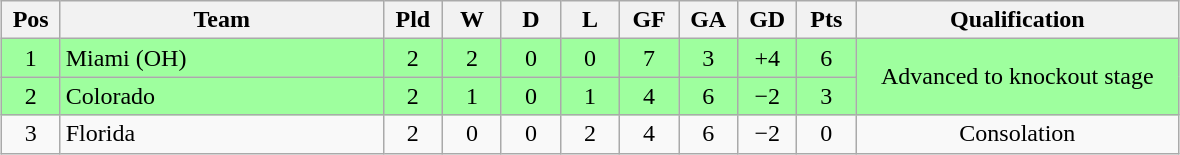<table class="wikitable" style="text-align:center; margin: 1em auto">
<tr>
<th style="width:2em">Pos</th>
<th style="width:13em">Team</th>
<th style="width:2em">Pld</th>
<th style="width:2em">W</th>
<th style="width:2em">D</th>
<th style="width:2em">L</th>
<th style="width:2em">GF</th>
<th style="width:2em">GA</th>
<th style="width:2em">GD</th>
<th style="width:2em">Pts</th>
<th style="width:13em">Qualification</th>
</tr>
<tr bgcolor="#9eff9e">
<td>1</td>
<td style="text-align:left">Miami (OH)</td>
<td>2</td>
<td>2</td>
<td>0</td>
<td>0</td>
<td>7</td>
<td>3</td>
<td>+4</td>
<td>6</td>
<td rowspan="2">Advanced to knockout stage</td>
</tr>
<tr bgcolor="#9eff9e">
<td>2</td>
<td style="text-align:left">Colorado</td>
<td>2</td>
<td>1</td>
<td>0</td>
<td>1</td>
<td>4</td>
<td>6</td>
<td>−2</td>
<td>3</td>
</tr>
<tr>
<td>3</td>
<td style="text-align:left">Florida</td>
<td>2</td>
<td>0</td>
<td>0</td>
<td>2</td>
<td>4</td>
<td>6</td>
<td>−2</td>
<td>0</td>
<td>Consolation</td>
</tr>
</table>
